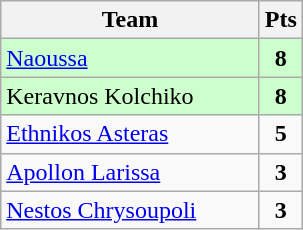<table class="wikitable" style="text-align: center;">
<tr>
<th width=165>Team</th>
<th width=20>Pts</th>
</tr>
<tr bgcolor="#ccffcc">
<td align=left><a href='#'>Naoussa</a></td>
<td><strong>8</strong></td>
</tr>
<tr bgcolor="#ccffcc">
<td align=left>Keravnos Kolchiko</td>
<td><strong>8</strong></td>
</tr>
<tr>
<td align=left><a href='#'>Ethnikos Asteras</a></td>
<td><strong>5</strong></td>
</tr>
<tr>
<td align=left><a href='#'>Apollon Larissa</a></td>
<td><strong>3</strong></td>
</tr>
<tr>
<td align=left><a href='#'>Nestos Chrysoupoli</a></td>
<td><strong>3</strong></td>
</tr>
</table>
